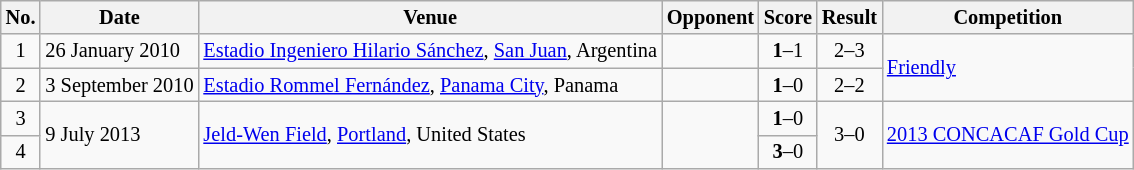<table class="wikitable" style="font-size:85%">
<tr>
<th>No.</th>
<th>Date</th>
<th>Venue</th>
<th>Opponent</th>
<th>Score</th>
<th>Result</th>
<th>Competition</th>
</tr>
<tr>
<td align="center">1</td>
<td>26 January 2010</td>
<td><a href='#'>Estadio Ingeniero Hilario Sánchez</a>, <a href='#'>San Juan</a>, Argentina</td>
<td></td>
<td align="center"><strong>1</strong>–1</td>
<td align="center">2–3</td>
<td rowspan="2"><a href='#'>Friendly</a></td>
</tr>
<tr>
<td align="center">2</td>
<td>3 September 2010</td>
<td><a href='#'>Estadio Rommel Fernández</a>, <a href='#'>Panama City</a>, Panama</td>
<td></td>
<td align="center"><strong>1</strong>–0</td>
<td align="center">2–2</td>
</tr>
<tr>
<td align="center">3</td>
<td rowspan="2">9 July 2013</td>
<td rowspan="2"><a href='#'>Jeld-Wen Field</a>, <a href='#'>Portland</a>, United States</td>
<td rowspan="2"></td>
<td align="center"><strong>1</strong>–0</td>
<td rowspan="2" align="center">3–0</td>
<td rowspan="2"><a href='#'>2013 CONCACAF Gold Cup</a></td>
</tr>
<tr>
<td align="center">4</td>
<td align="center"><strong>3</strong>–0</td>
</tr>
</table>
